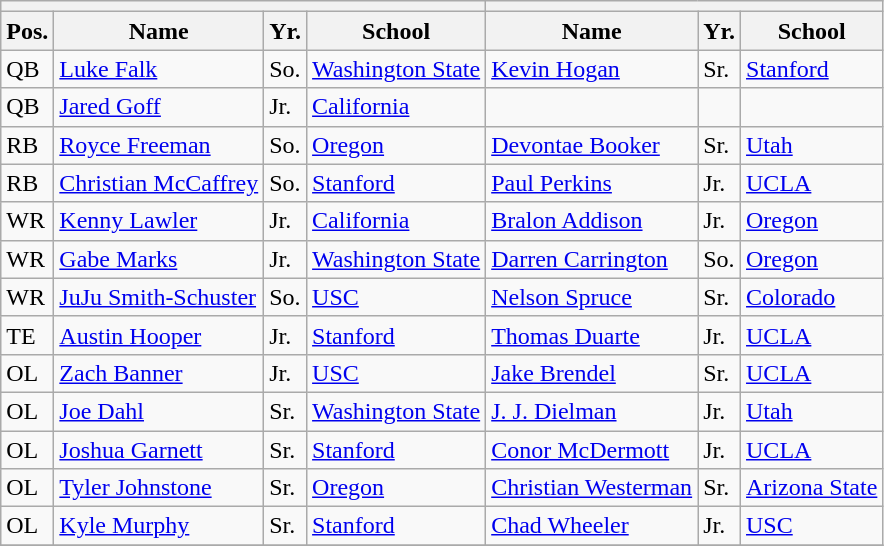<table class="wikitable">
<tr>
<th colspan="4"></th>
<th colspan="4"></th>
</tr>
<tr>
<th>Pos.</th>
<th>Name</th>
<th>Yr.</th>
<th>School</th>
<th>Name</th>
<th>Yr.</th>
<th>School</th>
</tr>
<tr>
<td>QB</td>
<td><a href='#'>Luke Falk</a></td>
<td>So.</td>
<td><a href='#'>Washington State</a></td>
<td><a href='#'>Kevin Hogan</a></td>
<td>Sr.</td>
<td><a href='#'>Stanford</a></td>
</tr>
<tr>
<td>QB</td>
<td><a href='#'>Jared Goff</a></td>
<td>Jr.</td>
<td><a href='#'>California</a></td>
<td></td>
<td></td>
<td></td>
</tr>
<tr>
<td>RB</td>
<td><a href='#'>Royce Freeman</a></td>
<td>So.</td>
<td><a href='#'>Oregon</a></td>
<td><a href='#'>Devontae Booker</a></td>
<td>Sr.</td>
<td><a href='#'>Utah</a></td>
</tr>
<tr>
<td>RB</td>
<td><a href='#'>Christian McCaffrey</a></td>
<td>So.</td>
<td><a href='#'>Stanford</a></td>
<td><a href='#'>Paul Perkins</a></td>
<td>Jr.</td>
<td><a href='#'>UCLA</a></td>
</tr>
<tr>
<td>WR</td>
<td><a href='#'>Kenny Lawler</a></td>
<td>Jr.</td>
<td><a href='#'>California</a></td>
<td><a href='#'>Bralon Addison</a></td>
<td>Jr.</td>
<td><a href='#'>Oregon</a></td>
</tr>
<tr>
<td>WR</td>
<td><a href='#'>Gabe Marks</a></td>
<td>Jr.</td>
<td><a href='#'>Washington State</a></td>
<td><a href='#'>Darren Carrington</a></td>
<td>So.</td>
<td><a href='#'>Oregon</a></td>
</tr>
<tr>
<td>WR</td>
<td><a href='#'>JuJu Smith-Schuster</a></td>
<td>So.</td>
<td><a href='#'>USC</a></td>
<td><a href='#'>Nelson Spruce</a></td>
<td>Sr.</td>
<td><a href='#'>Colorado</a></td>
</tr>
<tr>
<td>TE</td>
<td><a href='#'>Austin Hooper</a></td>
<td>Jr.</td>
<td><a href='#'>Stanford</a></td>
<td><a href='#'>Thomas Duarte</a></td>
<td>Jr.</td>
<td><a href='#'>UCLA</a></td>
</tr>
<tr>
<td>OL</td>
<td><a href='#'>Zach Banner</a></td>
<td>Jr.</td>
<td><a href='#'>USC</a></td>
<td><a href='#'>Jake Brendel</a></td>
<td>Sr.</td>
<td><a href='#'>UCLA</a></td>
</tr>
<tr>
<td>OL</td>
<td><a href='#'>Joe Dahl</a></td>
<td>Sr.</td>
<td><a href='#'>Washington State</a></td>
<td><a href='#'>J. J. Dielman</a></td>
<td>Jr.</td>
<td><a href='#'>Utah</a></td>
</tr>
<tr>
<td>OL</td>
<td><a href='#'>Joshua Garnett</a></td>
<td>Sr.</td>
<td><a href='#'>Stanford</a></td>
<td><a href='#'>Conor McDermott</a></td>
<td>Jr.</td>
<td><a href='#'>UCLA</a></td>
</tr>
<tr>
<td>OL</td>
<td><a href='#'>Tyler Johnstone</a></td>
<td>Sr.</td>
<td><a href='#'>Oregon</a></td>
<td><a href='#'>Christian Westerman</a></td>
<td>Sr.</td>
<td><a href='#'>Arizona State</a></td>
</tr>
<tr>
<td>OL</td>
<td><a href='#'>Kyle Murphy</a></td>
<td>Sr.</td>
<td><a href='#'>Stanford</a></td>
<td><a href='#'>Chad Wheeler</a></td>
<td>Jr.</td>
<td><a href='#'>USC</a></td>
</tr>
<tr>
</tr>
</table>
